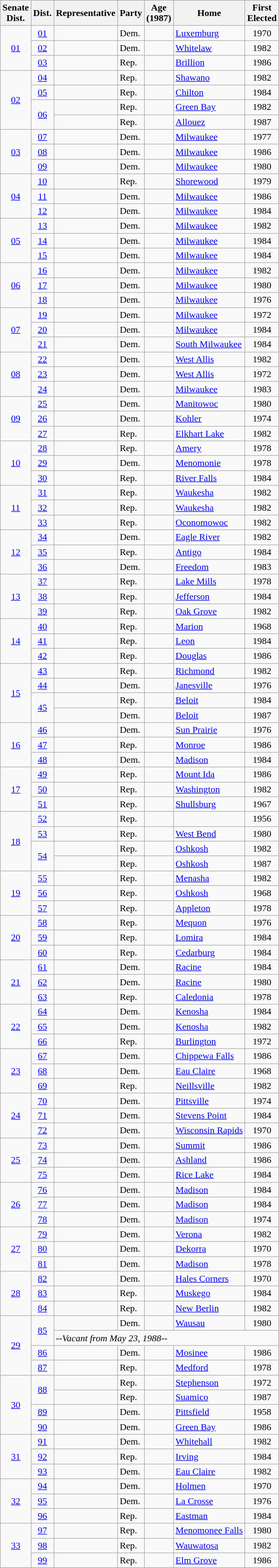<table class="wikitable sortable">
<tr>
<th>Senate<br>Dist.</th>
<th>Dist.</th>
<th>Representative</th>
<th>Party</th>
<th>Age<br>(1987)</th>
<th>Home</th>
<th>First<br>Elected</th>
</tr>
<tr>
<td align="center" rowspan="3"><a href='#'>01</a></td>
<td align="center"><a href='#'>01</a></td>
<td></td>
<td>Dem.</td>
<td align="center"></td>
<td><a href='#'>Luxemburg</a></td>
<td align="center">1970</td>
</tr>
<tr>
<td align="center"><a href='#'>02</a></td>
<td></td>
<td>Dem.</td>
<td align="center"></td>
<td><a href='#'>Whitelaw</a></td>
<td align="center">1982</td>
</tr>
<tr>
<td align="center"><a href='#'>03</a></td>
<td></td>
<td>Rep.</td>
<td align="center"></td>
<td><a href='#'>Brillion</a></td>
<td align="center">1986</td>
</tr>
<tr>
<td align="center" rowspan="4"><a href='#'>02</a></td>
<td align="center"><a href='#'>04</a></td>
<td></td>
<td>Rep.</td>
<td align="center"></td>
<td><a href='#'>Shawano</a></td>
<td align="center">1982</td>
</tr>
<tr>
<td align="center"><a href='#'>05</a></td>
<td></td>
<td>Rep.</td>
<td align="center"></td>
<td><a href='#'>Chilton</a></td>
<td align="center">1984</td>
</tr>
<tr>
<td rowspan="2" align="center"><a href='#'>06</a></td>
<td> </td>
<td>Rep.</td>
<td align="center"></td>
<td><a href='#'>Green Bay</a></td>
<td align="center">1982</td>
</tr>
<tr>
<td> </td>
<td>Rep.</td>
<td align="center"></td>
<td><a href='#'>Allouez</a></td>
<td align="center">1987</td>
</tr>
<tr>
<td align="center" rowspan="3"><a href='#'>03</a></td>
<td align="center"><a href='#'>07</a></td>
<td></td>
<td>Dem.</td>
<td align="center"></td>
<td><a href='#'>Milwaukee</a></td>
<td align="center">1977</td>
</tr>
<tr>
<td align="center"><a href='#'>08</a></td>
<td></td>
<td>Dem.</td>
<td align="center"></td>
<td><a href='#'>Milwaukee</a></td>
<td align="center">1986</td>
</tr>
<tr>
<td align="center"><a href='#'>09</a></td>
<td></td>
<td>Dem.</td>
<td align="center"></td>
<td><a href='#'>Milwaukee</a></td>
<td align="center">1980</td>
</tr>
<tr>
<td align="center" rowspan="3"><a href='#'>04</a></td>
<td align="center"><a href='#'>10</a></td>
<td></td>
<td>Rep.</td>
<td align="center"></td>
<td><a href='#'>Shorewood</a></td>
<td align="center">1979</td>
</tr>
<tr>
<td align="center"><a href='#'>11</a></td>
<td></td>
<td>Dem.</td>
<td align="center"></td>
<td><a href='#'>Milwaukee</a></td>
<td align="center">1986</td>
</tr>
<tr>
<td align="center"><a href='#'>12</a></td>
<td></td>
<td>Dem.</td>
<td align="center"></td>
<td><a href='#'>Milwaukee</a></td>
<td align="center">1984</td>
</tr>
<tr>
<td align="center" rowspan="3"><a href='#'>05</a></td>
<td align="center"><a href='#'>13</a></td>
<td></td>
<td>Dem.</td>
<td align="center"></td>
<td><a href='#'>Milwaukee</a></td>
<td align="center">1982</td>
</tr>
<tr>
<td align="center"><a href='#'>14</a></td>
<td></td>
<td>Dem.</td>
<td align="center"></td>
<td><a href='#'>Milwaukee</a></td>
<td align="center">1984</td>
</tr>
<tr>
<td align="center"><a href='#'>15</a></td>
<td></td>
<td>Dem.</td>
<td align="center"></td>
<td><a href='#'>Milwaukee</a></td>
<td align="center">1984</td>
</tr>
<tr>
<td align="center" rowspan="3"><a href='#'>06</a></td>
<td align="center"><a href='#'>16</a></td>
<td></td>
<td>Dem.</td>
<td align="center"></td>
<td><a href='#'>Milwaukee</a></td>
<td align="center">1982</td>
</tr>
<tr>
<td align="center"><a href='#'>17</a></td>
<td></td>
<td>Dem.</td>
<td align="center"></td>
<td><a href='#'>Milwaukee</a></td>
<td align="center">1980</td>
</tr>
<tr>
<td align="center"><a href='#'>18</a></td>
<td></td>
<td>Dem.</td>
<td align="center"></td>
<td><a href='#'>Milwaukee</a></td>
<td align="center">1976</td>
</tr>
<tr>
<td align="center" rowspan="3"><a href='#'>07</a></td>
<td align="center"><a href='#'>19</a></td>
<td></td>
<td>Dem.</td>
<td align="center"></td>
<td><a href='#'>Milwaukee</a></td>
<td align="center">1972</td>
</tr>
<tr>
<td align="center"><a href='#'>20</a></td>
<td></td>
<td>Dem.</td>
<td align="center"></td>
<td><a href='#'>Milwaukee</a></td>
<td align="center">1984</td>
</tr>
<tr>
<td align="center"><a href='#'>21</a></td>
<td></td>
<td>Dem.</td>
<td align="center"></td>
<td><a href='#'>South Milwaukee</a></td>
<td align="center">1984</td>
</tr>
<tr>
<td align="center" rowspan="3"><a href='#'>08</a></td>
<td align="center"><a href='#'>22</a></td>
<td></td>
<td>Dem.</td>
<td align="center"></td>
<td><a href='#'>West Allis</a></td>
<td align="center">1982</td>
</tr>
<tr>
<td align="center"><a href='#'>23</a></td>
<td></td>
<td>Dem.</td>
<td align="center"></td>
<td><a href='#'>West Allis</a></td>
<td align="center">1972</td>
</tr>
<tr>
<td align="center"><a href='#'>24</a></td>
<td></td>
<td>Dem.</td>
<td align="center"></td>
<td><a href='#'>Milwaukee</a></td>
<td align="center">1983</td>
</tr>
<tr>
<td align="center" rowspan="3"><a href='#'>09</a></td>
<td align="center"><a href='#'>25</a></td>
<td></td>
<td>Dem.</td>
<td align="center"></td>
<td><a href='#'>Manitowoc</a></td>
<td align="center">1980</td>
</tr>
<tr>
<td align="center"><a href='#'>26</a></td>
<td></td>
<td>Dem.</td>
<td align="center"></td>
<td><a href='#'>Kohler</a></td>
<td align="center">1974</td>
</tr>
<tr>
<td align="center"><a href='#'>27</a></td>
<td></td>
<td>Rep.</td>
<td align="center"></td>
<td><a href='#'>Elkhart Lake</a></td>
<td align="center">1982</td>
</tr>
<tr>
<td align="center" rowspan="3"><a href='#'>10</a></td>
<td align="center"><a href='#'>28</a></td>
<td></td>
<td>Rep.</td>
<td align="center"></td>
<td><a href='#'>Amery</a></td>
<td align="center">1978</td>
</tr>
<tr>
<td align="center"><a href='#'>29</a></td>
<td></td>
<td>Dem.</td>
<td align="center"></td>
<td><a href='#'>Menomonie</a></td>
<td align="center">1978</td>
</tr>
<tr>
<td align="center"><a href='#'>30</a></td>
<td></td>
<td>Rep.</td>
<td align="center"></td>
<td><a href='#'>River Falls</a></td>
<td align="center">1984</td>
</tr>
<tr>
<td align="center" rowspan="3"><a href='#'>11</a></td>
<td align="center"><a href='#'>31</a></td>
<td></td>
<td>Rep.</td>
<td align="center"></td>
<td><a href='#'>Waukesha</a></td>
<td align="center">1982</td>
</tr>
<tr>
<td align="center"><a href='#'>32</a></td>
<td></td>
<td>Rep.</td>
<td align="center"></td>
<td><a href='#'>Waukesha</a></td>
<td align="center">1982</td>
</tr>
<tr>
<td align="center"><a href='#'>33</a></td>
<td></td>
<td>Rep.</td>
<td align="center"></td>
<td><a href='#'>Oconomowoc</a></td>
<td align="center">1982</td>
</tr>
<tr>
<td align="center" rowspan="3"><a href='#'>12</a></td>
<td align="center"><a href='#'>34</a></td>
<td></td>
<td>Dem.</td>
<td align="center"></td>
<td><a href='#'>Eagle River</a></td>
<td align="center">1982</td>
</tr>
<tr>
<td align="center"><a href='#'>35</a></td>
<td></td>
<td>Rep.</td>
<td align="center"></td>
<td><a href='#'>Antigo</a></td>
<td align="center">1984</td>
</tr>
<tr>
<td align="center"><a href='#'>36</a></td>
<td></td>
<td>Dem.</td>
<td align="center"></td>
<td><a href='#'>Freedom</a></td>
<td align="center">1983</td>
</tr>
<tr>
<td align="center" rowspan="3"><a href='#'>13</a></td>
<td align="center"><a href='#'>37</a></td>
<td></td>
<td>Rep.</td>
<td align="center"></td>
<td><a href='#'>Lake Mills</a></td>
<td align="center">1978</td>
</tr>
<tr>
<td align="center"><a href='#'>38</a></td>
<td></td>
<td>Rep.</td>
<td align="center"></td>
<td><a href='#'>Jefferson</a></td>
<td align="center">1984</td>
</tr>
<tr>
<td align="center"><a href='#'>39</a></td>
<td></td>
<td>Rep.</td>
<td align="center"></td>
<td><a href='#'>Oak Grove</a></td>
<td align="center">1982</td>
</tr>
<tr>
<td align="center" rowspan="3"><a href='#'>14</a></td>
<td align="center"><a href='#'>40</a></td>
<td></td>
<td>Rep.</td>
<td align="center"></td>
<td><a href='#'>Marion</a></td>
<td align="center">1968</td>
</tr>
<tr>
<td align="center"><a href='#'>41</a></td>
<td></td>
<td>Rep.</td>
<td align="center"></td>
<td><a href='#'>Leon</a></td>
<td align="center">1984</td>
</tr>
<tr>
<td align="center"><a href='#'>42</a></td>
<td></td>
<td>Rep.</td>
<td align="center"></td>
<td><a href='#'>Douglas</a></td>
<td align="center">1986</td>
</tr>
<tr>
<td align="center" rowspan="4"><a href='#'>15</a></td>
<td align="center"><a href='#'>43</a></td>
<td></td>
<td>Rep.</td>
<td align="center"></td>
<td><a href='#'>Richmond</a></td>
<td align="center">1982</td>
</tr>
<tr>
<td align="center"><a href='#'>44</a></td>
<td></td>
<td>Dem.</td>
<td align="center"></td>
<td><a href='#'>Janesville</a></td>
<td align="center">1976</td>
</tr>
<tr>
<td rowspan="2" align="center"><a href='#'>45</a></td>
<td> </td>
<td>Rep.</td>
<td align="center"></td>
<td><a href='#'>Beloit</a></td>
<td align="center">1984</td>
</tr>
<tr>
<td> </td>
<td>Dem.</td>
<td align="center"></td>
<td><a href='#'>Beloit</a></td>
<td align="center">1987</td>
</tr>
<tr>
<td align="center" rowspan="3"><a href='#'>16</a></td>
<td align="center"><a href='#'>46</a></td>
<td></td>
<td>Dem.</td>
<td align="center"></td>
<td><a href='#'>Sun Prairie</a></td>
<td align="center">1976</td>
</tr>
<tr>
<td align="center"><a href='#'>47</a></td>
<td></td>
<td>Rep.</td>
<td align="center"></td>
<td><a href='#'>Monroe</a></td>
<td align="center">1986</td>
</tr>
<tr>
<td align="center"><a href='#'>48</a></td>
<td></td>
<td>Dem.</td>
<td align="center"></td>
<td><a href='#'>Madison</a></td>
<td align="center">1984</td>
</tr>
<tr>
<td align="center" rowspan="3"><a href='#'>17</a></td>
<td align="center"><a href='#'>49</a></td>
<td></td>
<td>Rep.</td>
<td align="center"></td>
<td><a href='#'>Mount Ida</a></td>
<td align="center">1986</td>
</tr>
<tr>
<td align="center"><a href='#'>50</a></td>
<td></td>
<td>Rep.</td>
<td align="center"></td>
<td><a href='#'>Washington</a></td>
<td align="center">1982</td>
</tr>
<tr>
<td align="center"><a href='#'>51</a></td>
<td></td>
<td>Rep.</td>
<td align="center"></td>
<td><a href='#'>Shullsburg</a></td>
<td align="center">1967</td>
</tr>
<tr>
<td align="center" rowspan="4"><a href='#'>18</a></td>
<td align="center"><a href='#'>52</a></td>
<td></td>
<td>Rep.</td>
<td align="center"></td>
<td></td>
<td align="center">1956</td>
</tr>
<tr>
<td align="center"><a href='#'>53</a></td>
<td></td>
<td>Rep.</td>
<td align="center"></td>
<td><a href='#'>West Bend</a></td>
<td align="center">1980</td>
</tr>
<tr>
<td rowspan="2" align="center"><a href='#'>54</a></td>
<td> </td>
<td>Rep.</td>
<td align="center"></td>
<td><a href='#'>Oshkosh</a></td>
<td align="center">1982</td>
</tr>
<tr>
<td> </td>
<td>Rep.</td>
<td align="center"></td>
<td><a href='#'>Oshkosh</a></td>
<td align="center">1987</td>
</tr>
<tr>
<td align="center" rowspan="3"><a href='#'>19</a></td>
<td align="center"><a href='#'>55</a></td>
<td></td>
<td>Rep.</td>
<td align="center"></td>
<td><a href='#'>Menasha</a></td>
<td align="center">1982</td>
</tr>
<tr>
<td align="center"><a href='#'>56</a></td>
<td></td>
<td>Rep.</td>
<td align="center"></td>
<td><a href='#'>Oshkosh</a></td>
<td align="center">1968</td>
</tr>
<tr>
<td align="center"><a href='#'>57</a></td>
<td></td>
<td>Rep.</td>
<td align="center"></td>
<td><a href='#'>Appleton</a></td>
<td align="center">1978</td>
</tr>
<tr>
<td align="center" rowspan="3"><a href='#'>20</a></td>
<td align="center"><a href='#'>58</a></td>
<td></td>
<td>Rep.</td>
<td align="center"></td>
<td><a href='#'>Mequon</a></td>
<td align="center">1976</td>
</tr>
<tr>
<td align="center"><a href='#'>59</a></td>
<td></td>
<td>Rep.</td>
<td align="center"></td>
<td><a href='#'>Lomira</a></td>
<td align="center">1984</td>
</tr>
<tr>
<td align="center"><a href='#'>60</a></td>
<td></td>
<td>Rep.</td>
<td align="center"></td>
<td><a href='#'>Cedarburg</a></td>
<td align="center">1984</td>
</tr>
<tr>
<td align="center" rowspan="3"><a href='#'>21</a></td>
<td align="center"><a href='#'>61</a></td>
<td></td>
<td>Dem.</td>
<td align="center"></td>
<td><a href='#'>Racine</a></td>
<td align="center">1984</td>
</tr>
<tr>
<td align="center"><a href='#'>62</a></td>
<td></td>
<td>Dem.</td>
<td align="center"></td>
<td><a href='#'>Racine</a></td>
<td align="center">1980</td>
</tr>
<tr>
<td align="center"><a href='#'>63</a></td>
<td></td>
<td>Rep.</td>
<td align="center"></td>
<td><a href='#'>Caledonia</a></td>
<td align="center">1978</td>
</tr>
<tr>
<td align="center" rowspan="3"><a href='#'>22</a></td>
<td align="center"><a href='#'>64</a></td>
<td></td>
<td>Dem.</td>
<td align="center"></td>
<td><a href='#'>Kenosha</a></td>
<td align="center">1984</td>
</tr>
<tr>
<td align="center"><a href='#'>65</a></td>
<td></td>
<td>Dem.</td>
<td align="center"></td>
<td><a href='#'>Kenosha</a></td>
<td align="center">1982</td>
</tr>
<tr>
<td align="center"><a href='#'>66</a></td>
<td></td>
<td>Rep.</td>
<td align="center"></td>
<td><a href='#'>Burlington</a></td>
<td align="center">1972</td>
</tr>
<tr>
<td align="center" rowspan="3"><a href='#'>23</a></td>
<td align="center"><a href='#'>67</a></td>
<td></td>
<td>Dem.</td>
<td align="center"></td>
<td><a href='#'>Chippewa Falls</a></td>
<td align="center">1986</td>
</tr>
<tr>
<td align="center"><a href='#'>68</a></td>
<td></td>
<td>Dem.</td>
<td align="center"></td>
<td><a href='#'>Eau Claire</a></td>
<td align="center">1968</td>
</tr>
<tr>
<td align="center"><a href='#'>69</a></td>
<td></td>
<td>Rep.</td>
<td align="center"></td>
<td><a href='#'>Neillsville</a></td>
<td align="center">1982</td>
</tr>
<tr>
<td align="center" rowspan="3"><a href='#'>24</a></td>
<td align="center"><a href='#'>70</a></td>
<td></td>
<td>Dem.</td>
<td align="center"></td>
<td><a href='#'>Pittsville</a></td>
<td align="center">1974</td>
</tr>
<tr>
<td align="center"><a href='#'>71</a></td>
<td></td>
<td>Dem.</td>
<td align="center"></td>
<td><a href='#'>Stevens Point</a></td>
<td align="center">1984</td>
</tr>
<tr>
<td align="center"><a href='#'>72</a></td>
<td></td>
<td>Dem.</td>
<td align="center"></td>
<td><a href='#'>Wisconsin Rapids</a></td>
<td align="center">1970</td>
</tr>
<tr>
<td align="center" rowspan="3"><a href='#'>25</a></td>
<td align="center"><a href='#'>73</a></td>
<td></td>
<td>Dem.</td>
<td align="center"></td>
<td><a href='#'>Summit</a></td>
<td align="center">1986</td>
</tr>
<tr>
<td align="center"><a href='#'>74</a></td>
<td></td>
<td>Dem.</td>
<td align="center"></td>
<td><a href='#'>Ashland</a></td>
<td align="center">1986</td>
</tr>
<tr>
<td align="center"><a href='#'>75</a></td>
<td></td>
<td>Dem.</td>
<td align="center"></td>
<td><a href='#'>Rice Lake</a></td>
<td align="center">1984</td>
</tr>
<tr>
<td align="center" rowspan="3"><a href='#'>26</a></td>
<td align="center"><a href='#'>76</a></td>
<td></td>
<td>Dem.</td>
<td align="center"></td>
<td><a href='#'>Madison</a></td>
<td align="center">1984</td>
</tr>
<tr>
<td align="center"><a href='#'>77</a></td>
<td></td>
<td>Dem.</td>
<td align="center"></td>
<td><a href='#'>Madison</a></td>
<td align="center">1984</td>
</tr>
<tr>
<td align="center"><a href='#'>78</a></td>
<td></td>
<td>Dem.</td>
<td align="center"></td>
<td><a href='#'>Madison</a></td>
<td align="center">1974</td>
</tr>
<tr>
<td align="center" rowspan="3"><a href='#'>27</a></td>
<td align="center"><a href='#'>79</a></td>
<td></td>
<td>Dem.</td>
<td align="center"></td>
<td><a href='#'>Verona</a></td>
<td align="center">1982</td>
</tr>
<tr>
<td align="center"><a href='#'>80</a></td>
<td></td>
<td>Dem.</td>
<td align="center"></td>
<td><a href='#'>Dekorra</a></td>
<td align="center">1970</td>
</tr>
<tr>
<td align="center"><a href='#'>81</a></td>
<td></td>
<td>Dem.</td>
<td align="center"></td>
<td><a href='#'>Madison</a></td>
<td align="center">1978</td>
</tr>
<tr>
<td align="center" rowspan="3"><a href='#'>28</a></td>
<td align="center"><a href='#'>82</a></td>
<td></td>
<td>Dem.</td>
<td align="center"></td>
<td><a href='#'>Hales Corners</a></td>
<td align="center">1970</td>
</tr>
<tr>
<td align="center"><a href='#'>83</a></td>
<td></td>
<td>Rep.</td>
<td align="center"></td>
<td><a href='#'>Muskego</a></td>
<td align="center">1984</td>
</tr>
<tr>
<td align="center"><a href='#'>84</a></td>
<td></td>
<td>Rep.</td>
<td align="center"></td>
<td><a href='#'>New Berlin</a></td>
<td align="center">1982</td>
</tr>
<tr>
<td align="center" rowspan="4"><a href='#'>29</a></td>
<td rowspan="2" align="center"><a href='#'>85</a></td>
<td> </td>
<td>Dem.</td>
<td align="center"></td>
<td><a href='#'>Wausau</a></td>
<td align="center">1980</td>
</tr>
<tr>
<td colspan="5"><em>--Vacant from May 23, 1988--</em></td>
</tr>
<tr>
<td align="center"><a href='#'>86</a></td>
<td></td>
<td>Dem.</td>
<td align="center"></td>
<td><a href='#'>Mosinee</a></td>
<td align="center">1986</td>
</tr>
<tr>
<td align="center"><a href='#'>87</a></td>
<td></td>
<td>Rep.</td>
<td align="center"></td>
<td><a href='#'>Medford</a></td>
<td align="center">1978</td>
</tr>
<tr>
<td align="center" rowspan="4"><a href='#'>30</a></td>
<td rowspan="2" align="center"><a href='#'>88</a></td>
<td> </td>
<td>Rep.</td>
<td align="center"></td>
<td><a href='#'>Stephenson</a></td>
<td align="center">1972</td>
</tr>
<tr>
<td> </td>
<td>Rep.</td>
<td align="center"></td>
<td><a href='#'>Suamico</a></td>
<td align="center">1987</td>
</tr>
<tr>
<td align="center"><a href='#'>89</a></td>
<td></td>
<td>Dem.</td>
<td align="center"></td>
<td><a href='#'>Pittsfield</a></td>
<td align="center">1958</td>
</tr>
<tr>
<td align="center"><a href='#'>90</a></td>
<td></td>
<td>Dem.</td>
<td align="center"></td>
<td><a href='#'>Green Bay</a></td>
<td align="center">1986</td>
</tr>
<tr>
<td align="center" rowspan="3"><a href='#'>31</a></td>
<td align="center"><a href='#'>91</a></td>
<td></td>
<td>Dem.</td>
<td align="center"></td>
<td><a href='#'>Whitehall</a></td>
<td align="center">1982</td>
</tr>
<tr>
<td align="center"><a href='#'>92</a></td>
<td></td>
<td>Rep.</td>
<td align="center"></td>
<td><a href='#'>Irving</a></td>
<td align="center">1984</td>
</tr>
<tr>
<td align="center"><a href='#'>93</a></td>
<td></td>
<td>Dem.</td>
<td align="center"></td>
<td><a href='#'>Eau Claire</a></td>
<td align="center">1982</td>
</tr>
<tr>
<td align="center" rowspan="3"><a href='#'>32</a></td>
<td align="center"><a href='#'>94</a></td>
<td></td>
<td>Dem.</td>
<td align="center"></td>
<td><a href='#'>Holmen</a></td>
<td align="center">1970</td>
</tr>
<tr>
<td align="center"><a href='#'>95</a></td>
<td></td>
<td>Dem.</td>
<td align="center"></td>
<td><a href='#'>La Crosse</a></td>
<td align="center">1976</td>
</tr>
<tr>
<td align="center"><a href='#'>96</a></td>
<td></td>
<td>Rep.</td>
<td align="center"></td>
<td><a href='#'>Eastman</a></td>
<td align="center">1984</td>
</tr>
<tr>
<td align="center" rowspan="3"><a href='#'>33</a></td>
<td align="center"><a href='#'>97</a></td>
<td></td>
<td>Rep.</td>
<td align="center"></td>
<td><a href='#'>Menomonee Falls</a></td>
<td align="center">1980</td>
</tr>
<tr>
<td align="center"><a href='#'>98</a></td>
<td></td>
<td>Rep.</td>
<td align="center"></td>
<td><a href='#'>Wauwatosa</a></td>
<td align="center">1982</td>
</tr>
<tr>
<td align="center"><a href='#'>99</a></td>
<td></td>
<td>Rep.</td>
<td align="center"></td>
<td><a href='#'>Elm Grove</a></td>
<td align="center">1986</td>
</tr>
</table>
